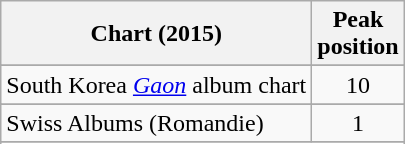<table class="wikitable sortable" border="1">
<tr>
<th>Chart (2015)</th>
<th>Peak<br>position</th>
</tr>
<tr>
</tr>
<tr>
</tr>
<tr>
</tr>
<tr>
</tr>
<tr>
</tr>
<tr>
</tr>
<tr>
</tr>
<tr>
</tr>
<tr>
</tr>
<tr>
</tr>
<tr>
</tr>
<tr>
</tr>
<tr>
<td>South Korea <em><a href='#'>Gaon</a></em> album chart</td>
<td style="text-align:center;">10</td>
</tr>
<tr>
</tr>
<tr>
</tr>
<tr>
<td Swiss Hitparade>Swiss Albums (Romandie)</td>
<td style="text-align:center;">1</td>
</tr>
<tr>
</tr>
<tr>
</tr>
</table>
